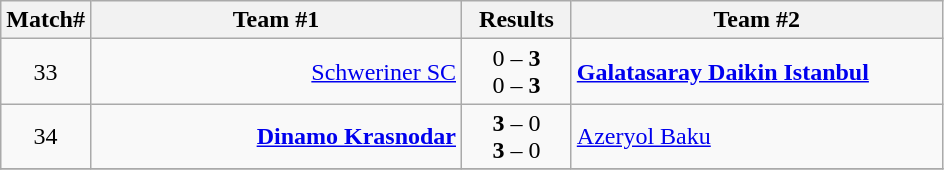<table class="wikitable" style="border-collapse: collapse;">
<tr>
<th>Match#</th>
<th align="right" width="240">Team #1</th>
<th>  Results  </th>
<th align="left" width="240">Team #2</th>
</tr>
<tr>
<td align="center">33</td>
<td align="right"><a href='#'>Schweriner SC</a> </td>
<td align="center">0 – <strong>3</strong> <br> 0 – <strong>3</strong></td>
<td><strong> <a href='#'>Galatasaray Daikin Istanbul</a></strong></td>
</tr>
<tr>
<td align="center">34</td>
<td align="right"><strong><a href='#'>Dinamo Krasnodar</a> </strong></td>
<td align="center"><strong>3</strong> – 0 <br> <strong>3</strong> – 0</td>
<td> <a href='#'>Azeryol Baku</a></td>
</tr>
<tr>
</tr>
</table>
